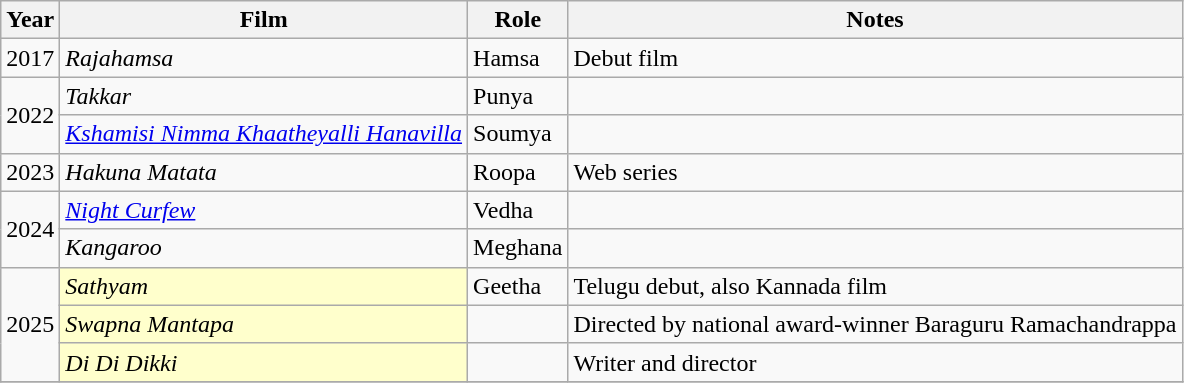<table class="wikitable sortable">
<tr>
<th>Year</th>
<th>Film</th>
<th>Role</th>
<th>Notes</th>
</tr>
<tr>
<td>2017</td>
<td><em>Rajahamsa</em></td>
<td>Hamsa</td>
<td>Debut film</td>
</tr>
<tr>
<td rowspan="2">2022</td>
<td><em>Takkar</em></td>
<td>Punya</td>
<td></td>
</tr>
<tr>
<td><em><a href='#'>Kshamisi Nimma Khaatheyalli Hanavilla</a></em></td>
<td>Soumya</td>
<td></td>
</tr>
<tr>
<td>2023</td>
<td><em>Hakuna Matata</em></td>
<td>Roopa</td>
<td>Web series</td>
</tr>
<tr>
<td rowspan="2">2024</td>
<td><em><a href='#'>Night Curfew</a></em></td>
<td>Vedha</td>
<td></td>
</tr>
<tr>
<td><em>Kangaroo</em></td>
<td>Meghana</td>
<td></td>
</tr>
<tr>
<td rowspan="3">2025</td>
<td style="background:#FFFFCC;"><em>Sathyam</em></td>
<td>Geetha</td>
<td>Telugu debut, also Kannada film</td>
</tr>
<tr>
<td style="background:#FFFFCC;"><em>Swapna Mantapa</em></td>
<td></td>
<td>Directed by national award-winner Baraguru Ramachandrappa</td>
</tr>
<tr>
<td style="background:#FFFFCC;"><em>Di Di Dikki</em></td>
<td></td>
<td>Writer and director</td>
</tr>
<tr>
</tr>
</table>
